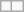<table class="wikitable">
<tr>
<td></td>
<td></td>
</tr>
</table>
